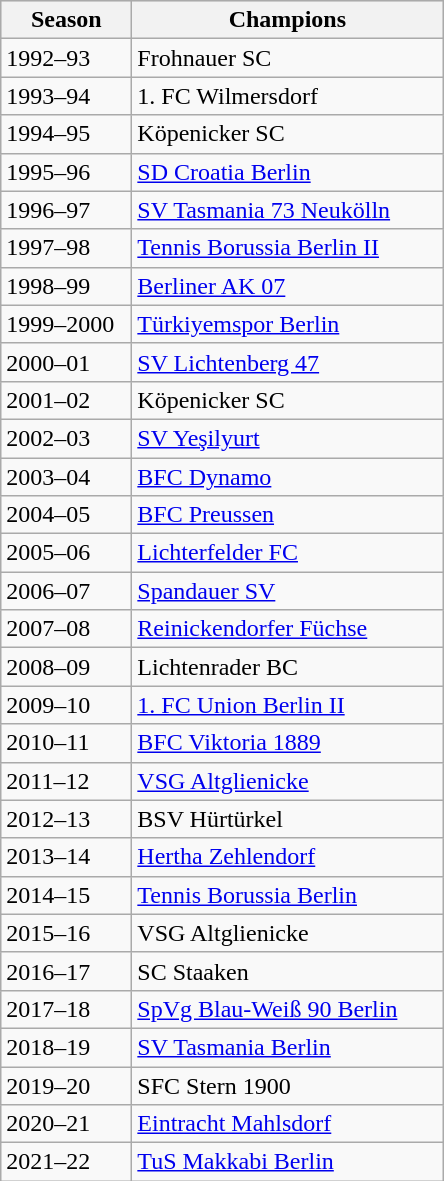<table class="wikitable">
<tr style="text-align:center; background:#dfdfdf;">
<th width="80">Season</th>
<th style="width:200px;">Champions</th>
</tr>
<tr>
<td>1992–93</td>
<td>Frohnauer SC</td>
</tr>
<tr>
<td>1993–94</td>
<td>1. FC Wilmersdorf</td>
</tr>
<tr>
<td>1994–95</td>
<td>Köpenicker SC</td>
</tr>
<tr>
<td>1995–96</td>
<td><a href='#'>SD Croatia Berlin</a></td>
</tr>
<tr>
<td>1996–97</td>
<td><a href='#'>SV Tasmania 73 Neukölln</a></td>
</tr>
<tr>
<td>1997–98</td>
<td><a href='#'>Tennis Borussia Berlin II</a></td>
</tr>
<tr>
<td>1998–99</td>
<td><a href='#'>Berliner AK 07</a></td>
</tr>
<tr>
<td>1999–2000</td>
<td><a href='#'>Türkiyemspor Berlin</a></td>
</tr>
<tr>
<td>2000–01</td>
<td><a href='#'>SV Lichtenberg 47</a></td>
</tr>
<tr>
<td>2001–02</td>
<td>Köpenicker SC</td>
</tr>
<tr>
<td>2002–03</td>
<td><a href='#'>SV Yeşilyurt</a></td>
</tr>
<tr>
<td>2003–04</td>
<td><a href='#'>BFC Dynamo</a></td>
</tr>
<tr>
<td>2004–05</td>
<td><a href='#'>BFC Preussen</a></td>
</tr>
<tr>
<td>2005–06</td>
<td><a href='#'>Lichterfelder FC</a></td>
</tr>
<tr>
<td>2006–07</td>
<td><a href='#'>Spandauer SV</a></td>
</tr>
<tr>
<td>2007–08</td>
<td><a href='#'>Reinickendorfer Füchse</a></td>
</tr>
<tr>
<td>2008–09</td>
<td>Lichtenrader BC</td>
</tr>
<tr>
<td>2009–10</td>
<td><a href='#'>1. FC Union Berlin II</a></td>
</tr>
<tr>
<td>2010–11</td>
<td><a href='#'>BFC Viktoria 1889</a></td>
</tr>
<tr>
<td>2011–12</td>
<td><a href='#'>VSG Altglienicke</a></td>
</tr>
<tr>
<td>2012–13</td>
<td>BSV Hürtürkel</td>
</tr>
<tr>
<td>2013–14</td>
<td><a href='#'>Hertha Zehlendorf</a></td>
</tr>
<tr>
<td>2014–15</td>
<td><a href='#'>Tennis Borussia Berlin</a></td>
</tr>
<tr>
<td>2015–16</td>
<td>VSG Altglienicke</td>
</tr>
<tr>
<td>2016–17</td>
<td>SC Staaken</td>
</tr>
<tr>
<td>2017–18</td>
<td><a href='#'>SpVg Blau-Weiß 90 Berlin</a></td>
</tr>
<tr>
<td>2018–19</td>
<td><a href='#'>SV Tasmania Berlin</a></td>
</tr>
<tr>
<td>2019–20</td>
<td>SFC Stern 1900</td>
</tr>
<tr>
<td>2020–21</td>
<td><a href='#'>Eintracht Mahlsdorf</a></td>
</tr>
<tr>
<td>2021–22</td>
<td><a href='#'>TuS Makkabi Berlin</a></td>
</tr>
</table>
